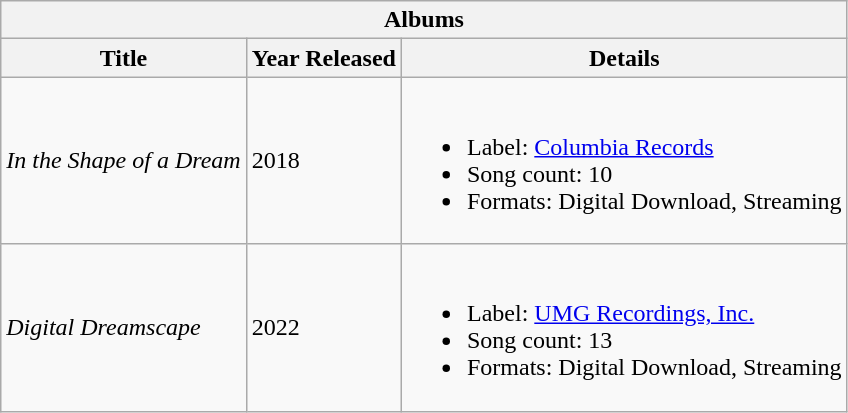<table class="wikitable">
<tr>
<th colspan="3">Albums</th>
</tr>
<tr>
<th>Title</th>
<th>Year Released</th>
<th>Details</th>
</tr>
<tr>
<td><em>In the Shape of a Dream</em></td>
<td>2018</td>
<td><br><ul><li>Label: <a href='#'>Columbia Records</a></li><li>Song count: 10</li><li>Formats: Digital Download, Streaming</li></ul></td>
</tr>
<tr>
<td><em>Digital Dreamscape</em></td>
<td>2022</td>
<td><br><ul><li>Label: <a href='#'>UMG Recordings, Inc.</a></li><li>Song count: 13</li><li>Formats: Digital Download, Streaming</li></ul></td>
</tr>
</table>
